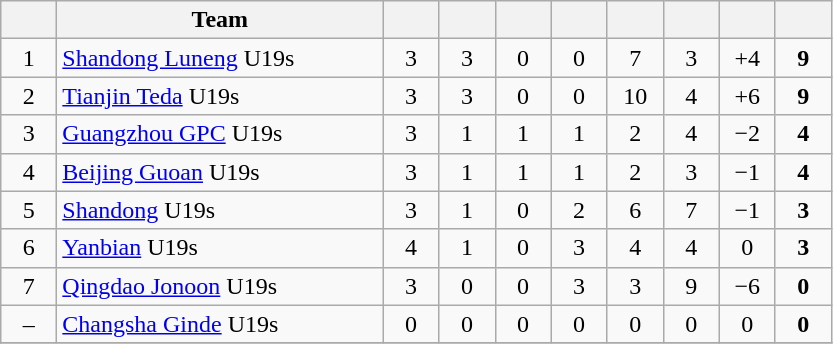<table class="wikitable sortable" style="text-align:center;">
<tr>
<th width=30></th>
<th width=210>Team</th>
<th width=30></th>
<th width=30></th>
<th width=30></th>
<th width=30></th>
<th width=30></th>
<th width=30></th>
<th width=30></th>
<th width=30></th>
</tr>
<tr>
<td>1</td>
<td align=left><a href='#'>Shandong Luneng</a> U19s</td>
<td>3</td>
<td>3</td>
<td>0</td>
<td>0</td>
<td>7</td>
<td>3</td>
<td>+4</td>
<td><strong>9</strong></td>
</tr>
<tr>
<td>2</td>
<td align=left><a href='#'>Tianjin Teda</a> U19s</td>
<td>3</td>
<td>3</td>
<td>0</td>
<td>0</td>
<td>10</td>
<td>4</td>
<td>+6</td>
<td><strong>9</strong></td>
</tr>
<tr>
<td>3</td>
<td align=left><a href='#'>Guangzhou GPC</a> U19s</td>
<td>3</td>
<td>1</td>
<td>1</td>
<td>1</td>
<td>2</td>
<td>4</td>
<td>−2</td>
<td><strong>4</strong></td>
</tr>
<tr>
<td>4</td>
<td align=left><a href='#'>Beijing Guoan</a> U19s</td>
<td>3</td>
<td>1</td>
<td>1</td>
<td>1</td>
<td>2</td>
<td>3</td>
<td>−1</td>
<td><strong>4</strong></td>
</tr>
<tr>
<td>5</td>
<td align=left><a href='#'>Shandong</a> U19s</td>
<td>3</td>
<td>1</td>
<td>0</td>
<td>2</td>
<td>6</td>
<td>7</td>
<td>−1</td>
<td><strong>3</strong></td>
</tr>
<tr>
<td>6</td>
<td align=left><a href='#'>Yanbian</a> U19s</td>
<td>4</td>
<td>1</td>
<td>0</td>
<td>3</td>
<td>4</td>
<td>4</td>
<td>0</td>
<td><strong>3</strong></td>
</tr>
<tr>
<td>7</td>
<td align=left><a href='#'>Qingdao Jonoon</a> U19s</td>
<td>3</td>
<td>0</td>
<td>0</td>
<td>3</td>
<td>3</td>
<td>9</td>
<td>−6</td>
<td><strong>0</strong></td>
</tr>
<tr>
<td>–</td>
<td align=left><a href='#'>Changsha Ginde</a> U19s</td>
<td>0</td>
<td>0</td>
<td>0</td>
<td>0</td>
<td>0</td>
<td>0</td>
<td>0</td>
<td><strong>0</strong></td>
</tr>
<tr>
</tr>
</table>
